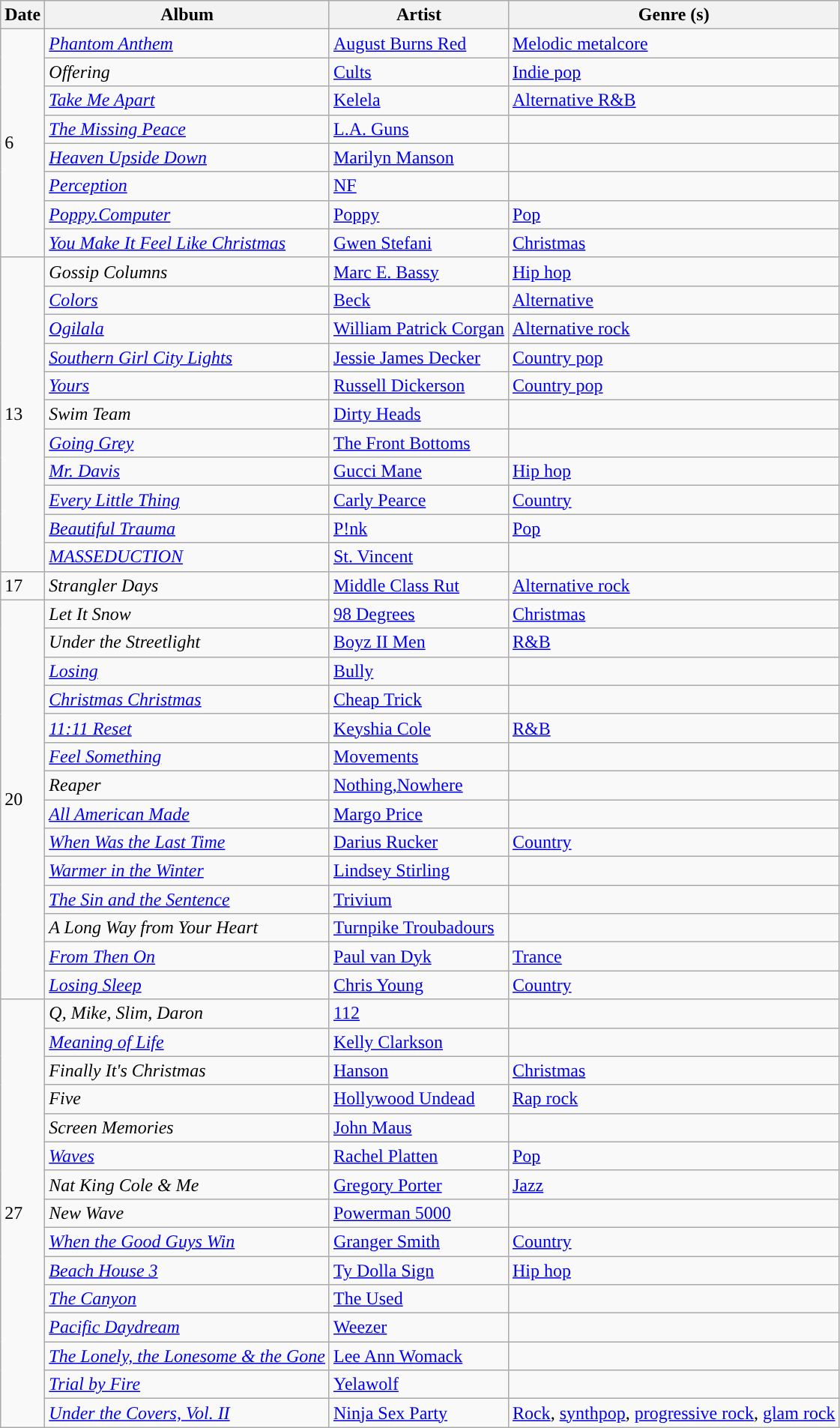<table class="wikitable">
<tr>
<th>Date</th>
<th>Album</th>
<th>Artist</th>
<th>Genre (s)</th>
</tr>
<tr>
<td rowspan="8">6</td>
<td><em><a href='#'>Phantom Anthem</a></em></td>
<td><a href='#'>August Burns Red</a></td>
<td><a href='#'>Melodic metalcore</a></td>
</tr>
<tr>
<td><em>Offering</em></td>
<td><a href='#'>Cults</a></td>
<td><a href='#'>Indie pop</a></td>
</tr>
<tr>
<td><em><a href='#'>Take Me Apart</a></em></td>
<td><a href='#'>Kelela</a></td>
<td><a href='#'>Alternative R&B</a></td>
</tr>
<tr>
<td><em><a href='#'>The Missing Peace</a></em></td>
<td><a href='#'>L.A. Guns</a></td>
<td></td>
</tr>
<tr>
<td><em><a href='#'>Heaven Upside Down</a></em></td>
<td><a href='#'>Marilyn Manson</a></td>
<td></td>
</tr>
<tr>
<td><em><a href='#'>Perception</a></em></td>
<td><a href='#'>NF</a></td>
<td></td>
</tr>
<tr>
<td><em><a href='#'>Poppy.Computer</a></em></td>
<td><a href='#'>Poppy</a></td>
<td><a href='#'>Pop</a></td>
</tr>
<tr>
<td><em><a href='#'>You Make It Feel Like Christmas</a></em></td>
<td><a href='#'>Gwen Stefani</a></td>
<td><a href='#'>Christmas</a></td>
</tr>
<tr>
<td rowspan="11">13</td>
<td><em>Gossip Columns</em></td>
<td><a href='#'>Marc E. Bassy</a></td>
<td><a href='#'>Hip hop</a></td>
</tr>
<tr>
<td><em><a href='#'>Colors</a></em></td>
<td><a href='#'>Beck</a></td>
<td><a href='#'>Alternative</a></td>
</tr>
<tr>
<td><em><a href='#'>Ogilala</a></em></td>
<td><a href='#'>William Patrick Corgan</a></td>
<td><a href='#'>Alternative rock</a></td>
</tr>
<tr>
<td><em><a href='#'>Southern Girl City Lights</a></em></td>
<td><a href='#'>Jessie James Decker</a></td>
<td><a href='#'>Country pop</a></td>
</tr>
<tr>
<td><em><a href='#'>Yours</a></em></td>
<td><a href='#'>Russell Dickerson</a></td>
<td><a href='#'>Country pop</a></td>
</tr>
<tr>
<td><em>Swim Team</em></td>
<td><a href='#'>Dirty Heads</a></td>
<td></td>
</tr>
<tr>
<td><em><a href='#'>Going Grey</a></em></td>
<td><a href='#'>The Front Bottoms</a></td>
<td></td>
</tr>
<tr>
<td><em><a href='#'>Mr. Davis</a></em></td>
<td><a href='#'>Gucci Mane</a></td>
<td><a href='#'>Hip hop</a></td>
</tr>
<tr>
<td><em><a href='#'>Every Little Thing</a></em></td>
<td><a href='#'>Carly Pearce</a></td>
<td><a href='#'>Country</a></td>
</tr>
<tr>
<td><em><a href='#'>Beautiful Trauma</a></em></td>
<td><a href='#'>P!nk</a></td>
<td><a href='#'>Pop</a></td>
</tr>
<tr>
<td><em><a href='#'>MASSEDUCTION</a></em></td>
<td><a href='#'>St. Vincent</a></td>
<td></td>
</tr>
<tr>
<td>17</td>
<td><em>Strangler Days</em></td>
<td><a href='#'>Middle Class Rut</a></td>
<td><a href='#'>Alternative rock</a></td>
</tr>
<tr>
<td rowspan="14">20</td>
<td><em>Let It Snow</em></td>
<td><a href='#'>98 Degrees</a></td>
<td><a href='#'>Christmas</a></td>
</tr>
<tr>
<td><em>Under the Streetlight</em></td>
<td><a href='#'>Boyz II Men</a></td>
<td><a href='#'>R&B</a></td>
</tr>
<tr>
<td><em><a href='#'>Losing</a></em></td>
<td><a href='#'>Bully</a></td>
<td></td>
</tr>
<tr>
<td><em><a href='#'>Christmas Christmas</a></em></td>
<td><a href='#'>Cheap Trick</a></td>
<td></td>
</tr>
<tr>
<td><em><a href='#'>11:11 Reset</a></em></td>
<td><a href='#'>Keyshia Cole</a></td>
<td><a href='#'>R&B</a></td>
</tr>
<tr>
<td><em><a href='#'>Feel Something</a></em></td>
<td><a href='#'>Movements</a></td>
<td></td>
</tr>
<tr>
<td><em>Reaper</em></td>
<td><a href='#'>Nothing,Nowhere</a></td>
<td></td>
</tr>
<tr>
<td><em><a href='#'>All American Made</a></em></td>
<td><a href='#'>Margo Price</a></td>
<td></td>
</tr>
<tr>
<td><em><a href='#'>When Was the Last Time</a></em></td>
<td><a href='#'>Darius Rucker</a></td>
<td><a href='#'>Country</a></td>
</tr>
<tr>
<td><em><a href='#'>Warmer in the Winter</a></em></td>
<td><a href='#'>Lindsey Stirling</a></td>
<td></td>
</tr>
<tr>
<td><em><a href='#'>The Sin and the Sentence</a></em></td>
<td><a href='#'>Trivium</a></td>
<td></td>
</tr>
<tr>
<td><em>A Long Way from Your Heart</em></td>
<td><a href='#'>Turnpike Troubadours</a></td>
<td></td>
</tr>
<tr>
<td><em><a href='#'>From Then On</a></em></td>
<td><a href='#'>Paul van Dyk</a></td>
<td><a href='#'>Trance</a></td>
</tr>
<tr>
<td><em><a href='#'>Losing Sleep</a></em></td>
<td><a href='#'>Chris Young</a></td>
<td><a href='#'>Country</a></td>
</tr>
<tr>
<td rowspan="15">27</td>
<td><em>Q, Mike, Slim, Daron</em></td>
<td><a href='#'>112</a></td>
<td></td>
</tr>
<tr>
<td><em><a href='#'>Meaning of Life</a></em></td>
<td><a href='#'>Kelly Clarkson</a></td>
<td></td>
</tr>
<tr>
<td><em>Finally It's Christmas</em></td>
<td><a href='#'>Hanson</a></td>
<td><a href='#'>Christmas</a></td>
</tr>
<tr>
<td><em>Five</em></td>
<td><a href='#'>Hollywood Undead</a></td>
<td><a href='#'>Rap rock</a></td>
</tr>
<tr>
<td><em>Screen Memories</em></td>
<td><a href='#'>John Maus</a></td>
<td></td>
</tr>
<tr>
<td><em><a href='#'>Waves</a></em></td>
<td><a href='#'>Rachel Platten</a></td>
<td><a href='#'>Pop</a></td>
</tr>
<tr>
<td><em>Nat King Cole & Me</em></td>
<td><a href='#'>Gregory Porter</a></td>
<td><a href='#'>Jazz</a></td>
</tr>
<tr>
<td><em>New Wave</em></td>
<td><a href='#'>Powerman 5000</a></td>
<td></td>
</tr>
<tr>
<td><em><a href='#'>When the Good Guys Win</a></em></td>
<td><a href='#'>Granger Smith</a></td>
<td><a href='#'>Country</a></td>
</tr>
<tr>
<td><em><a href='#'>Beach House 3</a></em></td>
<td><a href='#'>Ty Dolla Sign</a></td>
<td><a href='#'>Hip hop</a></td>
</tr>
<tr>
<td><em><a href='#'>The Canyon</a></em></td>
<td><a href='#'>The Used</a></td>
<td></td>
</tr>
<tr>
<td><em><a href='#'>Pacific Daydream</a></em></td>
<td><a href='#'>Weezer</a></td>
<td></td>
</tr>
<tr>
<td><em><a href='#'>The Lonely, the Lonesome & the Gone</a></em></td>
<td><a href='#'>Lee Ann Womack</a></td>
<td></td>
</tr>
<tr>
<td><em><a href='#'>Trial by Fire</a></em></td>
<td><a href='#'>Yelawolf</a></td>
<td></td>
</tr>
<tr>
<td><em><a href='#'>Under the Covers, Vol. II</a></em></td>
<td><a href='#'>Ninja Sex Party</a></td>
<td><a href='#'>Rock</a>, <a href='#'>synthpop</a>, <a href='#'>progressive rock</a>, <a href='#'>glam rock</a></td>
</tr>
</table>
